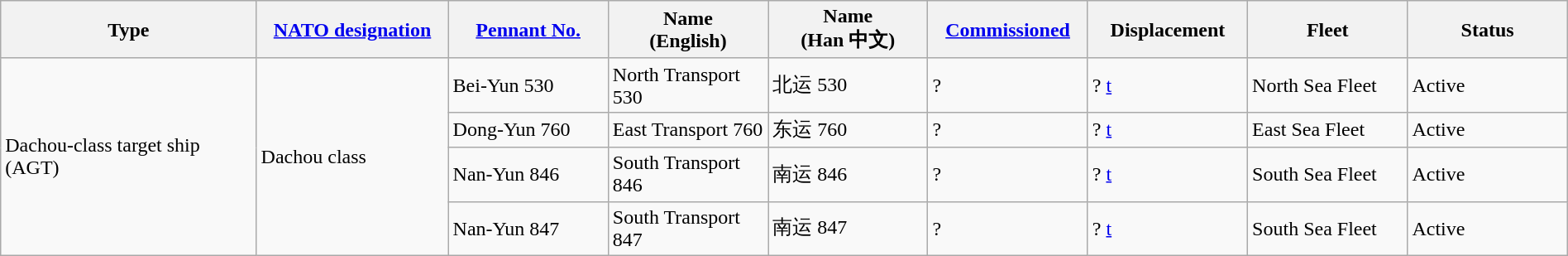<table class="wikitable sortable"  style="margin:auto; width:100%;">
<tr>
<th style="text-align:center; width:16%;">Type</th>
<th style="text-align:center; width:12%;"><a href='#'>NATO designation</a></th>
<th style="text-align:center; width:10%;"><a href='#'>Pennant No.</a></th>
<th style="text-align:center; width:10%;">Name<br>(English)</th>
<th style="text-align:center; width:10%;">Name<br>(Han 中文)</th>
<th style="text-align:center; width:10%;"><a href='#'>Commissioned</a></th>
<th style="text-align:center; width:10%;">Displacement</th>
<th style="text-align:center; width:10%;">Fleet</th>
<th style="text-align:center; width:10%;">Status</th>
</tr>
<tr>
<td rowspan="4">Dachou-class target ship (AGT)</td>
<td rowspan="4">Dachou class</td>
<td>Bei-Yun 530</td>
<td>North Transport 530</td>
<td>北运 530</td>
<td>?</td>
<td>? <a href='#'>t</a></td>
<td>North Sea Fleet</td>
<td><span>Active</span></td>
</tr>
<tr>
<td>Dong-Yun 760</td>
<td>East Transport 760</td>
<td>东运 760</td>
<td>?</td>
<td>? <a href='#'>t</a></td>
<td>East Sea Fleet</td>
<td><span>Active</span></td>
</tr>
<tr>
<td>Nan-Yun 846</td>
<td>South Transport 846</td>
<td>南运 846</td>
<td>?</td>
<td>? <a href='#'>t</a></td>
<td>South Sea Fleet</td>
<td><span>Active</span></td>
</tr>
<tr>
<td>Nan-Yun 847</td>
<td>South Transport 847</td>
<td>南运 847</td>
<td>?</td>
<td>? <a href='#'>t</a></td>
<td>South Sea Fleet</td>
<td><span>Active</span></td>
</tr>
</table>
